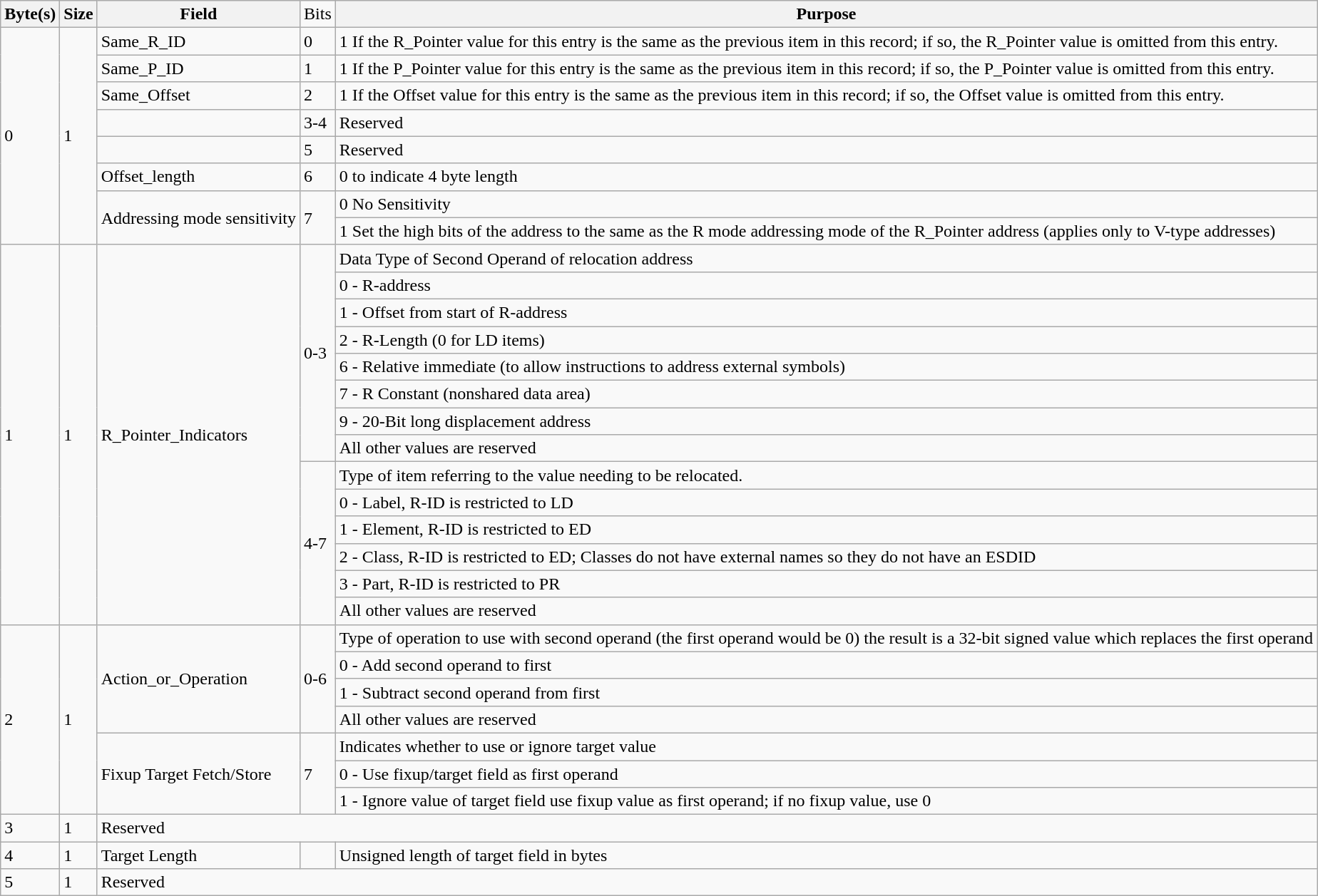<table class="wikitable" border="1">
<tr>
<th>Byte(s)</th>
<th>Size</th>
<th>Field</th>
<td>Bits</td>
<th>Purpose</th>
</tr>
<tr>
<td rowspan=8>0</td>
<td rowspan=8>1</td>
<td>Same_R_ID</td>
<td>0</td>
<td>1 If the R_Pointer value for this entry is the same as the previous item in this record; if so, the R_Pointer value is omitted from this entry.</td>
</tr>
<tr>
<td>Same_P_ID</td>
<td>1</td>
<td>1 If the P_Pointer value for this entry is the same as the previous item in this record; if so, the P_Pointer value is omitted from this entry.</td>
</tr>
<tr>
<td>Same_Offset</td>
<td>2</td>
<td>1 If the Offset value for this entry is the same as the previous item in this record; if so, the Offset value is omitted from this entry.</td>
</tr>
<tr>
<td></td>
<td>3-4</td>
<td>Reserved</td>
</tr>
<tr>
<td></td>
<td>5</td>
<td>Reserved</td>
</tr>
<tr>
<td>Offset_length</td>
<td>6</td>
<td>0 to indicate 4 byte length</td>
</tr>
<tr>
<td rowspan=2>Addressing mode sensitivity</td>
<td rowspan=2>7</td>
<td>0 No Sensitivity</td>
</tr>
<tr>
<td>1 Set the high bits of the address to the same as the R mode addressing mode of the R_Pointer address (applies only to V-type addresses)</td>
</tr>
<tr>
<td rowspan=14>1</td>
<td rowspan=14>1</td>
<td rowspan=14>R_Pointer_Indicators</td>
<td rowspan=8>0-3</td>
<td>Data Type of Second Operand of relocation address</td>
</tr>
<tr>
<td>0 - R-address</td>
</tr>
<tr>
<td>1 - Offset from start of R-address</td>
</tr>
<tr>
<td>2 - R-Length (0 for LD items)</td>
</tr>
<tr>
<td>6 - Relative immediate (to allow instructions to address external symbols)</td>
</tr>
<tr>
<td>7 - R Constant (nonshared data area)</td>
</tr>
<tr>
<td>9 - 20-Bit long displacement address</td>
</tr>
<tr>
<td>All other values are reserved</td>
</tr>
<tr>
<td rowspan=6>4-7</td>
<td>Type of item referring to the value needing to be relocated.</td>
</tr>
<tr>
<td>0 - Label, R-ID is restricted to LD</td>
</tr>
<tr>
<td>1 - Element, R-ID is restricted to ED</td>
</tr>
<tr>
<td>2 - Class, R-ID is restricted to ED; Classes do not have external names so they do not have an ESDID</td>
</tr>
<tr>
<td>3 - Part, R-ID is restricted to PR</td>
</tr>
<tr>
<td>All other values are reserved</td>
</tr>
<tr>
<td rowspan=7>2</td>
<td rowspan=7>1</td>
<td rowspan=4>Action_or_Operation</td>
<td rowspan=4>0-6</td>
<td>Type of operation to use with second operand (the first operand would be 0) the result is a 32-bit signed value which replaces the first operand</td>
</tr>
<tr>
<td>0 - Add second operand to first</td>
</tr>
<tr>
<td>1 - Subtract second operand from first</td>
</tr>
<tr>
<td>All other values are reserved</td>
</tr>
<tr>
<td rowspan=3>Fixup Target Fetch/Store</td>
<td rowspan=3>7</td>
<td>Indicates whether to use or ignore target value</td>
</tr>
<tr>
<td>0 - Use fixup/target field as first operand</td>
</tr>
<tr>
<td>1 - Ignore value of target field use fixup value as first operand; if no fixup value, use 0</td>
</tr>
<tr>
<td>3</td>
<td>1</td>
<td colspan=3>Reserved</td>
</tr>
<tr>
<td>4</td>
<td>1</td>
<td>Target Length</td>
<td></td>
<td>Unsigned length of target field in bytes</td>
</tr>
<tr>
<td>5</td>
<td>1</td>
<td colspan=3>Reserved</td>
</tr>
</table>
